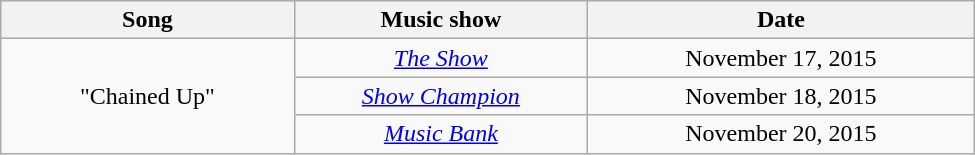<table class="wikitable" style="text-align:center; width:650px;">
<tr>
<th style="width:150px;">Song</th>
<th style="width:150px;">Music show</th>
<th style="width:200px;">Date</th>
</tr>
<tr>
<td rowspan="3">"Chained Up"</td>
<td><em><a href='#'>The Show</a></em></td>
<td>November 17, 2015</td>
</tr>
<tr>
<td><em><a href='#'>Show Champion</a></em></td>
<td>November 18, 2015</td>
</tr>
<tr>
<td><em><a href='#'>Music Bank</a></em></td>
<td>November 20, 2015</td>
</tr>
</table>
